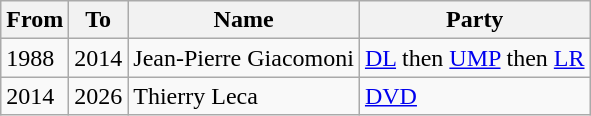<table class="wikitable">
<tr>
<th>From</th>
<th>To</th>
<th>Name</th>
<th>Party</th>
</tr>
<tr>
<td>1988</td>
<td>2014</td>
<td>Jean-Pierre Giacomoni</td>
<td><a href='#'>DL</a> then <a href='#'>UMP</a> then <a href='#'>LR</a></td>
</tr>
<tr>
<td>2014</td>
<td>2026</td>
<td>Thierry Leca</td>
<td><a href='#'>DVD</a></td>
</tr>
</table>
